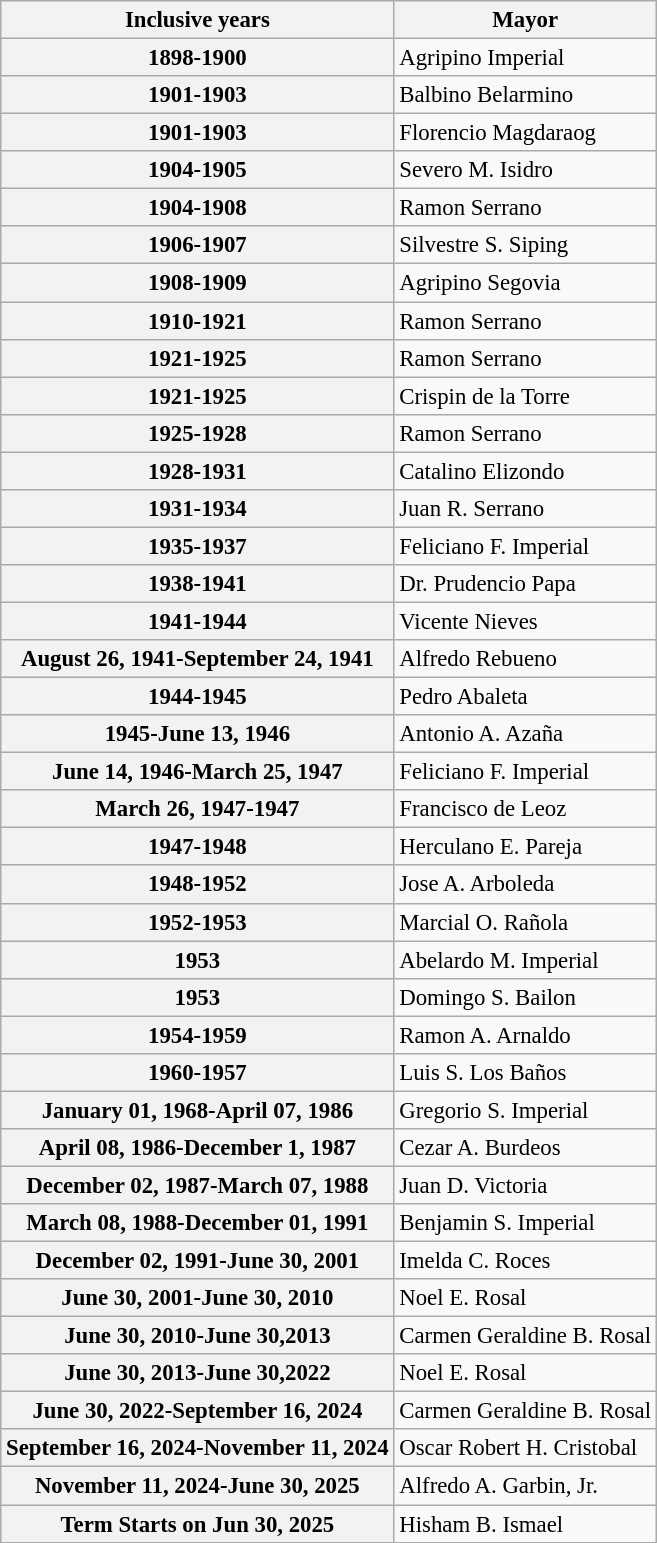<table class="wikitable collapsible autocollapse" style="font-size:95%">
<tr>
<th scope="col">Inclusive years</th>
<th scope="col">Mayor</th>
</tr>
<tr>
<th scope="row">1898-1900</th>
<td>Agripino Imperial </td>
</tr>
<tr>
<th scope="row">1901-1903</th>
<td>Balbino Belarmino </td>
</tr>
<tr>
<th scope="row">1901-1903</th>
<td>Florencio Magdaraog  </td>
</tr>
<tr>
<th scope="row">1904-1905</th>
<td>Severo M. Isidro </td>
</tr>
<tr>
<th scope="row">1904-1908</th>
<td>Ramon Serrano </td>
</tr>
<tr>
<th scope="row">1906-1907</th>
<td>Silvestre S. Siping </td>
</tr>
<tr>
<th scope="row">1908-1909</th>
<td>Agripino Segovia </td>
</tr>
<tr>
<th scope="row">1910-1921</th>
<td>Ramon Serrano </td>
</tr>
<tr>
<th scope="row">1921-1925</th>
<td>Ramon Serrano </td>
</tr>
<tr>
<th scope="row">1921-1925</th>
<td>Crispin de la Torre </td>
</tr>
<tr>
<th scope="row">1925-1928</th>
<td>Ramon Serrano </td>
</tr>
<tr>
<th scope="row">1928-1931</th>
<td>Catalino Elizondo </td>
</tr>
<tr>
<th scope="row">1931-1934</th>
<td>Juan R. Serrano</td>
</tr>
<tr>
<th scope="row">1935-1937</th>
<td>Feliciano F. Imperial</td>
</tr>
<tr>
<th scope="row">1938-1941</th>
<td>Dr. Prudencio Papa</td>
</tr>
<tr>
<th scope="row">1941-1944</th>
<td>Vicente Nieves</td>
</tr>
<tr>
<th scope="row">August 26, 1941-September 24, 1941</th>
<td>Alfredo Rebueno</td>
</tr>
<tr>
<th scope="row">1944-1945</th>
<td>Pedro Abaleta </td>
</tr>
<tr>
<th scope="row">1945-June 13, 1946</th>
<td>Antonio A. Azaña</td>
</tr>
<tr>
<th scope="row">June 14, 1946-March 25, 1947</th>
<td>Feliciano F. Imperial</td>
</tr>
<tr>
<th scope="row">March 26, 1947-1947</th>
<td>Francisco de Leoz</td>
</tr>
<tr>
<th scope="row">1947-1948</th>
<td>Herculano E. Pareja</td>
</tr>
<tr>
<th scope="row">1948-1952</th>
<td>Jose A. Arboleda</td>
</tr>
<tr>
<th scope="row">1952-1953</th>
<td>Marcial O. Rañola</td>
</tr>
<tr>
<th scope="row">1953</th>
<td>Abelardo M. Imperial</td>
</tr>
<tr>
<th scope="row">1953</th>
<td>Domingo S. Bailon</td>
</tr>
<tr>
<th scope="row">1954-1959</th>
<td>Ramon A. Arnaldo</td>
</tr>
<tr>
<th scope="row">1960-1957</th>
<td>Luis S. Los Baños</td>
</tr>
<tr>
<th scope="row">January 01, 1968-April 07, 1986</th>
<td>Gregorio S. Imperial</td>
</tr>
<tr>
<th scope="row">April 08, 1986-December 1, 1987</th>
<td>Cezar A. Burdeos</td>
</tr>
<tr>
<th scope="row">December 02, 1987-March 07, 1988</th>
<td>Juan D. Victoria</td>
</tr>
<tr>
<th scope="row">March 08, 1988-December 01, 1991</th>
<td>Benjamin S. Imperial</td>
</tr>
<tr>
<th scope="row">December 02, 1991-June 30, 2001</th>
<td>Imelda C. Roces</td>
</tr>
<tr>
<th scope="row">June 30, 2001-June 30, 2010</th>
<td>Noel E. Rosal</td>
</tr>
<tr>
<th scope="row">June 30, 2010-June 30,2013</th>
<td>Carmen Geraldine B. Rosal</td>
</tr>
<tr>
<th scope="row">June 30, 2013-June 30,2022</th>
<td>Noel E. Rosal</td>
</tr>
<tr>
<th scope="row">June 30, 2022-September 16, 2024</th>
<td>Carmen Geraldine B. Rosal</td>
</tr>
<tr>
<th scope="row">September 16, 2024-November 11, 2024</th>
<td>Oscar Robert H. Cristobal </td>
</tr>
<tr>
<th scope="row">November 11, 2024-June 30, 2025</th>
<td>Alfredo A. Garbin, Jr.</td>
</tr>
<tr>
<th scope="row">Term Starts on Jun 30, 2025</th>
<td>Hisham B. Ismael </td>
</tr>
</table>
